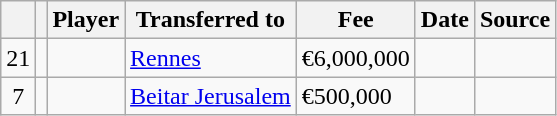<table class="wikitable plainrowheaders sortable">
<tr>
<th></th>
<th></th>
<th scope=col>Player</th>
<th>Transferred to</th>
<th !scope=col; style="width: 65px;">Fee</th>
<th scope=col>Date</th>
<th scope=col>Source</th>
</tr>
<tr>
<td align=center>21</td>
<td align=center></td>
<td></td>
<td> <a href='#'>Rennes</a></td>
<td>€6,000,000</td>
<td></td>
<td></td>
</tr>
<tr>
<td align=center>7</td>
<td align=center></td>
<td></td>
<td> <a href='#'>Beitar Jerusalem</a></td>
<td>€500,000</td>
<td></td>
<td></td>
</tr>
</table>
